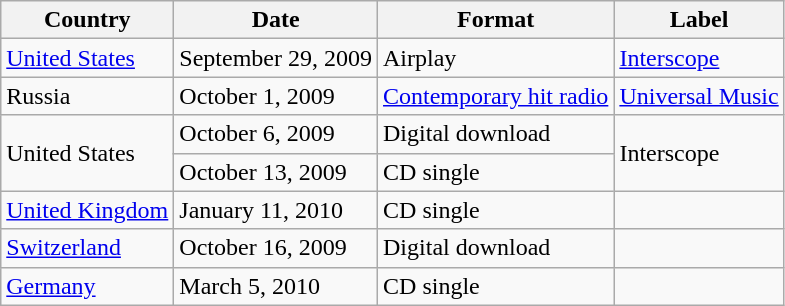<table class="wikitable">
<tr>
<th>Country</th>
<th>Date</th>
<th>Format</th>
<th>Label</th>
</tr>
<tr>
<td><a href='#'>United States</a></td>
<td>September 29, 2009</td>
<td>Airplay</td>
<td><a href='#'>Interscope</a></td>
</tr>
<tr>
<td>Russia</td>
<td>October 1, 2009</td>
<td><a href='#'>Contemporary hit radio</a></td>
<td><a href='#'>Universal Music</a></td>
</tr>
<tr>
<td rowspan=2>United States</td>
<td>October 6, 2009</td>
<td>Digital download</td>
<td rowspan=2>Interscope</td>
</tr>
<tr>
<td>October 13, 2009</td>
<td>CD single</td>
</tr>
<tr>
<td><a href='#'>United Kingdom</a></td>
<td>January 11, 2010</td>
<td>CD single</td>
<td></td>
</tr>
<tr>
<td><a href='#'>Switzerland</a></td>
<td>October 16, 2009</td>
<td>Digital download</td>
<td></td>
</tr>
<tr>
<td><a href='#'>Germany</a></td>
<td>March 5, 2010</td>
<td>CD single</td>
<td></td>
</tr>
</table>
